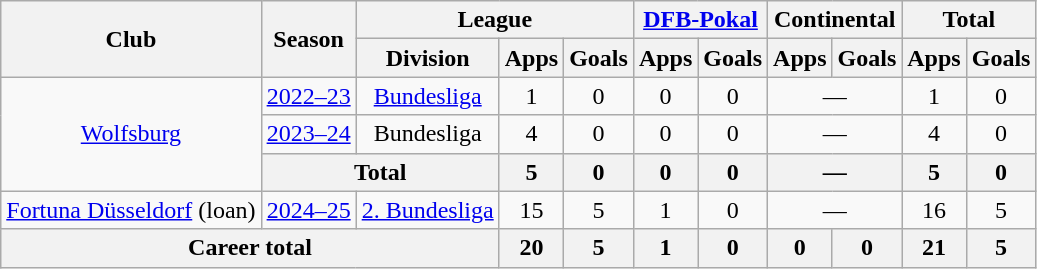<table class="wikitable" style="text-align:center">
<tr>
<th rowspan="2">Club</th>
<th rowspan="2">Season</th>
<th colspan="3">League</th>
<th colspan="2"><a href='#'>DFB-Pokal</a></th>
<th colspan="2">Continental</th>
<th colspan="2">Total</th>
</tr>
<tr>
<th>Division</th>
<th>Apps</th>
<th>Goals</th>
<th>Apps</th>
<th>Goals</th>
<th>Apps</th>
<th>Goals</th>
<th>Apps</th>
<th>Goals</th>
</tr>
<tr>
<td rowspan="3"><a href='#'>Wolfsburg</a></td>
<td><a href='#'>2022–23</a></td>
<td><a href='#'>Bundesliga</a></td>
<td>1</td>
<td>0</td>
<td>0</td>
<td>0</td>
<td colspan="2">—</td>
<td>1</td>
<td>0</td>
</tr>
<tr>
<td><a href='#'>2023–24</a></td>
<td>Bundesliga</td>
<td>4</td>
<td>0</td>
<td>0</td>
<td>0</td>
<td colspan="2">—</td>
<td>4</td>
<td>0</td>
</tr>
<tr>
<th colspan="2">Total</th>
<th>5</th>
<th>0</th>
<th>0</th>
<th>0</th>
<th colspan="2">—</th>
<th>5</th>
<th>0</th>
</tr>
<tr>
<td><a href='#'>Fortuna Düsseldorf</a> (loan)</td>
<td><a href='#'>2024–25</a></td>
<td><a href='#'>2. Bundesliga</a></td>
<td>15</td>
<td>5</td>
<td>1</td>
<td>0</td>
<td colspan="2">—</td>
<td>16</td>
<td>5</td>
</tr>
<tr>
<th colspan="3">Career total</th>
<th>20</th>
<th>5</th>
<th>1</th>
<th>0</th>
<th>0</th>
<th>0</th>
<th>21</th>
<th>5</th>
</tr>
</table>
